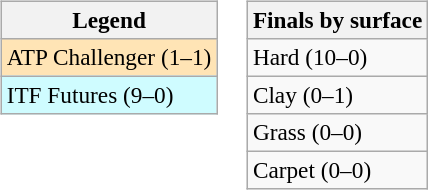<table>
<tr valign=top>
<td><br><table class=wikitable style=font-size:97%>
<tr>
<th>Legend</th>
</tr>
<tr bgcolor=moccasin>
<td>ATP Challenger (1–1)</td>
</tr>
<tr bgcolor=cffcff>
<td>ITF Futures (9–0)</td>
</tr>
</table>
</td>
<td><br><table class=wikitable style=font-size:97%>
<tr>
<th>Finals by surface</th>
</tr>
<tr>
<td>Hard (10–0)</td>
</tr>
<tr>
<td>Clay (0–1)</td>
</tr>
<tr>
<td>Grass (0–0)</td>
</tr>
<tr>
<td>Carpet (0–0)</td>
</tr>
</table>
</td>
</tr>
</table>
